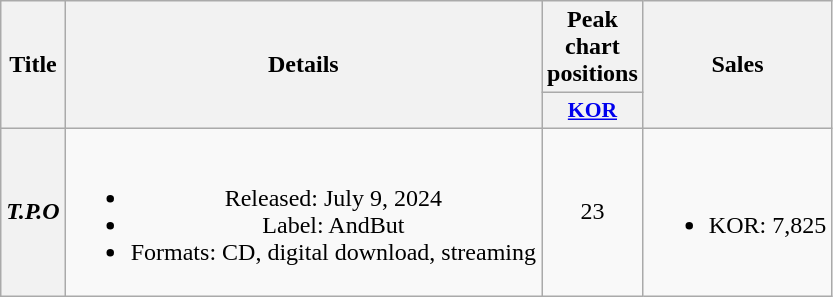<table class="wikitable plainrowheaders" style="text-align:center;">
<tr>
<th scope="col" rowspan="2">Title</th>
<th scope="col" rowspan="2">Details</th>
<th scope="col" colspan="1">Peak chart positions</th>
<th scope="col" rowspan="2">Sales</th>
</tr>
<tr>
<th scope="col" style="font-size:90%; width:3em"><a href='#'>KOR</a><br></th>
</tr>
<tr>
<th scope="row"><em>T.P.O</em></th>
<td><br><ul><li>Released: July 9, 2024</li><li>Label: AndBut</li><li>Formats: CD, digital download, streaming</li></ul></td>
<td>23</td>
<td><br><ul><li>KOR: 7,825</li></ul></td>
</tr>
</table>
